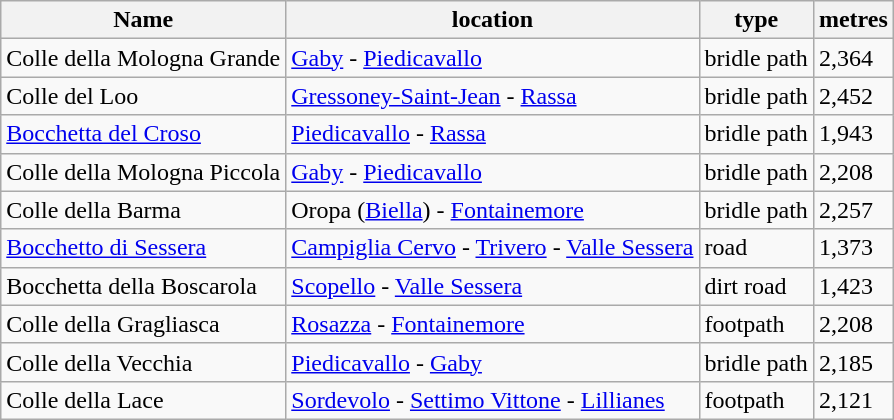<table class="wikitable sortable">
<tr>
<th>Name</th>
<th>location</th>
<th>type</th>
<th>metres</th>
</tr>
<tr>
<td>Colle della Mologna Grande</td>
<td><a href='#'>Gaby</a> - <a href='#'>Piedicavallo</a></td>
<td>bridle path</td>
<td>2,364</td>
</tr>
<tr>
<td>Colle del Loo</td>
<td><a href='#'>Gressoney-Saint-Jean</a> - <a href='#'>Rassa</a></td>
<td>bridle path</td>
<td>2,452</td>
</tr>
<tr>
<td><a href='#'>Bocchetta del Croso</a></td>
<td><a href='#'>Piedicavallo</a> - <a href='#'>Rassa</a></td>
<td>bridle path</td>
<td>1,943</td>
</tr>
<tr>
<td>Colle della Mologna Piccola</td>
<td><a href='#'>Gaby</a> - <a href='#'>Piedicavallo</a></td>
<td>bridle path</td>
<td>2,208</td>
</tr>
<tr>
<td>Colle della Barma</td>
<td>Oropa (<a href='#'>Biella</a>) - <a href='#'>Fontainemore</a></td>
<td>bridle path</td>
<td>2,257</td>
</tr>
<tr>
<td><a href='#'>Bocchetto di Sessera</a></td>
<td><a href='#'>Campiglia Cervo</a> - <a href='#'>Trivero</a> - <a href='#'>Valle Sessera</a></td>
<td>road</td>
<td>1,373</td>
</tr>
<tr>
<td>Bocchetta della Boscarola</td>
<td><a href='#'>Scopello</a> - <a href='#'>Valle Sessera</a></td>
<td>dirt road</td>
<td>1,423</td>
</tr>
<tr>
<td>Colle della Gragliasca</td>
<td><a href='#'>Rosazza</a> - <a href='#'>Fontainemore</a></td>
<td>footpath</td>
<td>2,208</td>
</tr>
<tr>
<td>Colle della Vecchia</td>
<td><a href='#'>Piedicavallo</a> - <a href='#'>Gaby</a></td>
<td>bridle path</td>
<td>2,185</td>
</tr>
<tr>
<td>Colle della Lace</td>
<td><a href='#'>Sordevolo</a> - <a href='#'>Settimo Vittone</a> - <a href='#'>Lillianes</a></td>
<td>footpath</td>
<td>2,121</td>
</tr>
</table>
